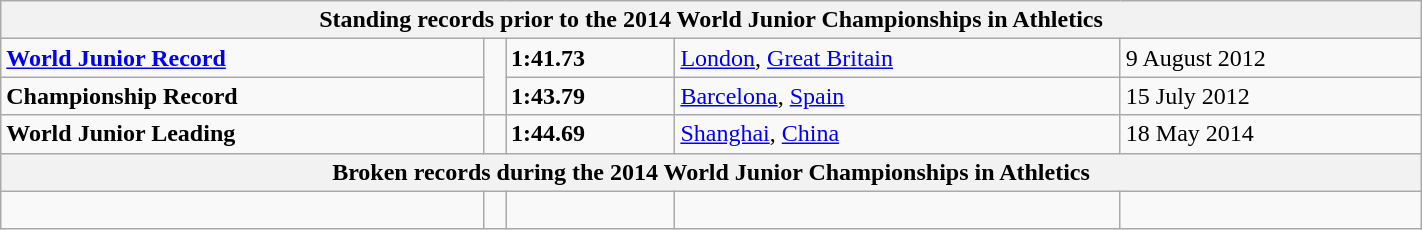<table class="wikitable" width=75%>
<tr>
<th colspan="5">Standing records prior to the 2014 World Junior Championships in Athletics</th>
</tr>
<tr>
<td><strong><a href='#'>World Junior Record</a></strong></td>
<td rowspan="2"></td>
<td><strong>1:41.73</strong></td>
<td><a href='#'>London</a>, <a href='#'>Great Britain</a></td>
<td>9 August 2012</td>
</tr>
<tr>
<td><strong>Championship Record</strong></td>
<td><strong>1:43.79</strong></td>
<td><a href='#'>Barcelona</a>, <a href='#'>Spain</a></td>
<td>15 July 2012</td>
</tr>
<tr>
<td><strong>World Junior Leading</strong></td>
<td></td>
<td><strong>1:44.69</strong></td>
<td><a href='#'>Shanghai</a>, <a href='#'>China</a></td>
<td>18 May 2014</td>
</tr>
<tr>
<th colspan="5">Broken records during the 2014 World Junior Championships in Athletics</th>
</tr>
<tr>
<td> </td>
<td></td>
<td></td>
<td></td>
<td></td>
</tr>
</table>
